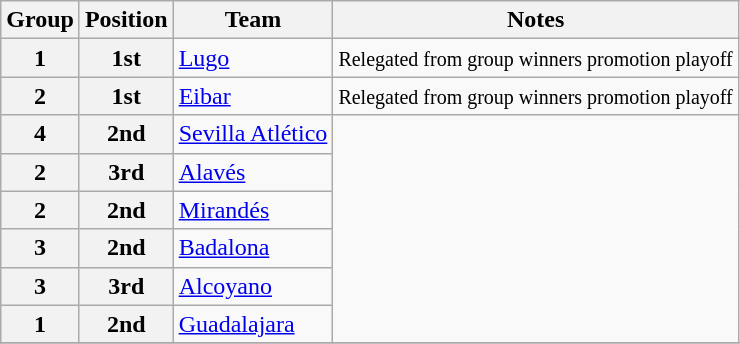<table class="wikitable">
<tr>
<th>Group</th>
<th>Position</th>
<th>Team</th>
<th>Notes</th>
</tr>
<tr>
<th>1</th>
<th>1st</th>
<td><a href='#'>Lugo</a></td>
<td><small>Relegated from group winners promotion playoff</small></td>
</tr>
<tr>
<th>2</th>
<th>1st</th>
<td><a href='#'>Eibar</a></td>
<td><small>Relegated from group winners promotion playoff</small></td>
</tr>
<tr>
<th>4</th>
<th>2nd</th>
<td><a href='#'>Sevilla Atlético</a></td>
<td rowspan="6"></td>
</tr>
<tr>
<th>2</th>
<th>3rd</th>
<td><a href='#'>Alavés</a></td>
</tr>
<tr>
<th>2</th>
<th>2nd</th>
<td><a href='#'>Mirandés</a></td>
</tr>
<tr>
<th>3</th>
<th>2nd</th>
<td><a href='#'>Badalona</a></td>
</tr>
<tr>
<th>3</th>
<th>3rd</th>
<td><a href='#'>Alcoyano</a></td>
</tr>
<tr>
<th>1</th>
<th>2nd</th>
<td><a href='#'>Guadalajara</a></td>
</tr>
<tr>
</tr>
</table>
